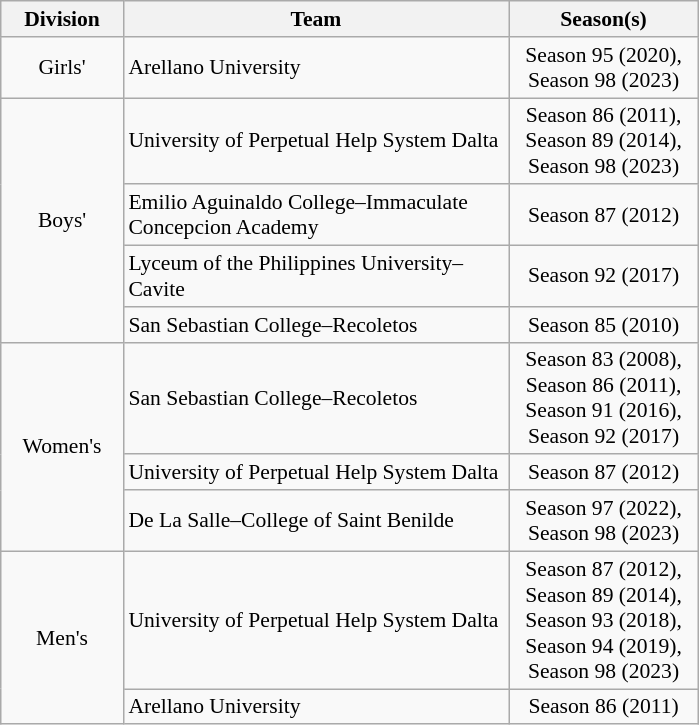<table class="wikitable" style="font-size:90%; text-align:center;">
<tr>
<th width="75px">Division</th>
<th width="250px">Team</th>
<th width="120px">Season(s)</th>
</tr>
<tr>
<td rowspan="1">Girls'</td>
<td align="left">Arellano University</td>
<td>Season 95 (2020),<br>Season 98 (2023)</td>
</tr>
<tr>
<td rowspan="4">Boys'</td>
<td align="left">University of Perpetual Help System Dalta</td>
<td>Season 86 (2011),<br>Season 89 (2014),<br>Season 98 (2023)</td>
</tr>
<tr>
<td align="left">Emilio Aguinaldo College–Immaculate Concepcion Academy</td>
<td>Season 87 (2012)</td>
</tr>
<tr>
<td align="left">Lyceum of the Philippines University–Cavite</td>
<td>Season 92 (2017)</td>
</tr>
<tr>
<td align="left">San Sebastian College–Recoletos</td>
<td>Season 85 (2010)</td>
</tr>
<tr>
<td rowspan="3">Women's</td>
<td align="left">San Sebastian College–Recoletos</td>
<td>Season 83 (2008),<br>Season 86 (2011),<br>Season 91 (2016),<br>Season 92 (2017)</td>
</tr>
<tr>
<td align="left">University of Perpetual Help System Dalta</td>
<td>Season 87 (2012)</td>
</tr>
<tr>
<td align="left">De La Salle–College of Saint Benilde</td>
<td>Season 97 (2022),<br>Season 98 (2023)</td>
</tr>
<tr>
<td rowspan="2">Men's</td>
<td align="left">University of Perpetual Help System Dalta</td>
<td>Season 87 (2012),<br>Season 89 (2014),<br>Season 93 (2018),<br>Season 94 (2019),<br>Season 98 (2023)</td>
</tr>
<tr>
<td align="left">Arellano University</td>
<td>Season 86 (2011)</td>
</tr>
</table>
